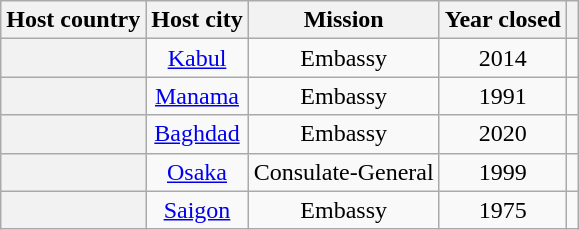<table class="wikitable plainrowheaders" style="text-align:center;">
<tr>
<th scope="col">Host country</th>
<th scope="col">Host city</th>
<th scope="col">Mission</th>
<th scope="col">Year closed</th>
<th scope="col"></th>
</tr>
<tr>
<th scope="row"></th>
<td><a href='#'>Kabul</a></td>
<td>Embassy</td>
<td>2014</td>
<td></td>
</tr>
<tr>
<th scope="row"></th>
<td><a href='#'>Manama</a></td>
<td>Embassy</td>
<td>1991</td>
<td></td>
</tr>
<tr>
<th scope="row"></th>
<td><a href='#'>Baghdad</a></td>
<td>Embassy</td>
<td>2020</td>
<td></td>
</tr>
<tr>
<th scope="row"></th>
<td><a href='#'>Osaka</a></td>
<td>Consulate-General</td>
<td>1999</td>
<td></td>
</tr>
<tr>
<th scope="row"></th>
<td><a href='#'>Saigon</a></td>
<td>Embassy</td>
<td>1975</td>
<td></td>
</tr>
</table>
